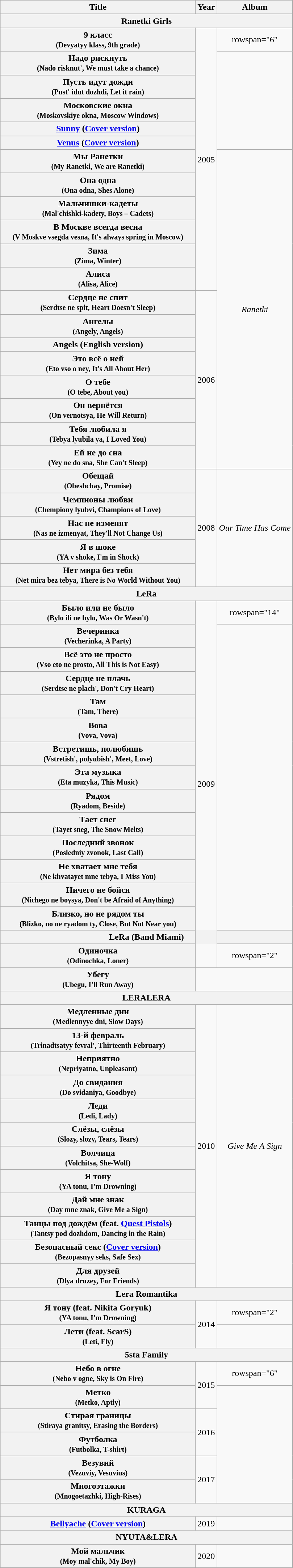<table class="wikitable plainrowheaders" style="text-align:center;">
<tr>
<th scope="col" style="width:22em;">Title</th>
<th scope="col" style="width:1em;">Year</th>
<th scope="col">Album</th>
</tr>
<tr>
<th colspan=5 class="bright">Ranetki Girls</th>
</tr>
<tr>
<th scope="row">9 класс <br> <small>(Devyatyy klass, 9th grade)</small></th>
<td rowspan="12">2005</td>
<td>rowspan="6" </td>
</tr>
<tr>
<th scope="row">Надо рискнуть <br> <small>(Nado risknut', We must take a chance)</small></th>
</tr>
<tr>
<th scope="row">Пусть идут дожди <br> <small>(Pust' idut dozhdi, Let it rain)</small></th>
</tr>
<tr>
<th scope="row">Московские окна <br> <small>(Moskovskiye okna, Moscow Windows)</small></th>
</tr>
<tr>
<th scope="row"><a href='#'>Sunny</a> (<a href='#'>Cover version</a>)</th>
</tr>
<tr>
<th scope="row"><a href='#'>Venus</a> (<a href='#'>Cover version</a>)</th>
</tr>
<tr>
<th scope="row">Мы Ранетки <br> <small>(My Ranetki, We are Ranetki)</small></th>
<td rowspan="14"><em>Ranetki</em></td>
</tr>
<tr>
<th scope="row">Она одна <br> <small>(Ona odna, Shes Alone)</small></th>
</tr>
<tr>
<th scope="row">Мальчишки-кадеты <br> <small>(Mal'chishki-kadety, Boys – Cadets)</small></th>
</tr>
<tr>
<th scope="row">В Москве всегда весна <br> <small>(V Moskve vsegda vesna, It's always spring in Moscow)</small></th>
</tr>
<tr>
<th scope="row">Зима <br> <small>(Zima, Winter)</small></th>
</tr>
<tr>
<th scope="row">Алиса <br> <small>(Alisa, Alice)</small></th>
</tr>
<tr>
<th scope="row">Сердце не спит <br> <small>(Serdtse ne spit, Heart Doesn't Sleep)</small></th>
<td rowspan="8">2006</td>
</tr>
<tr>
<th scope="row">Ангелы <br> <small>(Angely, Angels)</small></th>
</tr>
<tr>
<th scope="row">Angels (English version)</th>
</tr>
<tr>
<th scope="row">Это всё о ней <br> <small>(Eto vso o ney, It's All About Her)</small></th>
</tr>
<tr>
<th scope="row">О тебе <br> <small>(O tebe, About you)</small></th>
</tr>
<tr>
<th scope="row">Он вернётся <br> <small>(On vernotsya, He Will Return)</small></th>
</tr>
<tr>
<th scope="row">Тебя любила я <br> <small>(Tebya lyubila ya, I Loved You)</small></th>
</tr>
<tr>
<th scope="row">Ей не до сна <br> <small>(Yey ne do sna, She Can't Sleep)</small></th>
</tr>
<tr>
<th scope="row">Обещай <br> <small>(Obeshchay, Promise)</small></th>
<td rowspan="5">2008</td>
<td rowspan="5"><em>Our Time Has Come</em></td>
</tr>
<tr>
<th scope="row">Чемпионы любви <br> <small>(Chempiony lyubvi, Champions of Love)</small></th>
</tr>
<tr>
<th scope="row">Нас не изменят <br> <small>(Nas ne izmenyat, They'll Not Change Us)</small></th>
</tr>
<tr>
<th scope="row">Я в шоке <br> <small>(YA v shoke, I'm in Shock)</small></th>
</tr>
<tr>
<th scope="row">Нет мира без тебя <br> <small>(Net mira bez tebya, There is No World Without You)</small></th>
</tr>
<tr>
<th colspan=5 class="bright">LeRa</th>
</tr>
<tr>
<th scope="row">Было или не было <br> <small>(Bylo ili ne bylo, Was Or Wasn't)</small></th>
<td rowspan="16">2009</td>
<td>rowspan="14" </td>
</tr>
<tr>
<th scope="row">Вечеринка <br> <small>(Vecherinka, A Party)</small></th>
</tr>
<tr>
<th scope="row">Всё это не просто <br> <small>(Vso eto ne prosto, All This is Not Easy)</small></th>
</tr>
<tr>
<th scope="row">Сердце не плачь <br> <small>(Serdtse ne plach', Don't Cry Heart)</small></th>
</tr>
<tr>
<th scope="row">Там <br> <small>(Tam, There)</small></th>
</tr>
<tr>
<th scope="row">Вова <br> <small>(Vova, Vova)</small></th>
</tr>
<tr>
<th scope="row">Встретишь, полюбишь <br> <small>(Vstretish', polyubish', Meet, Love)</small></th>
</tr>
<tr>
<th scope="row">Эта музыка <br> <small>(Eta muzyka, This Music)</small></th>
</tr>
<tr>
<th scope="row">Рядом <br> <small>(Ryadom, Beside)</small></th>
</tr>
<tr>
<th scope="row">Тает снег <br> <small>(Tayet sneg, The Snow Melts)</small></th>
</tr>
<tr>
<th scope="row">Последний звонок <br> <small>(Posledniy zvonok, Last Call)</small></th>
</tr>
<tr>
<th scope="row">Не хватает мне тебя <br> <small>(Ne khvatayet mne tebya, I Miss You)</small></th>
</tr>
<tr>
<th scope="row">Ничего не бойся <br> <small>(Nichego ne boysya, Don't be Afraid of Anything)</small></th>
</tr>
<tr>
<th scope="row">Близко, но не рядом ты <br> <small>(Blizko, no ne ryadom ty, Close, But Not Near you)</small></th>
</tr>
<tr>
<th colspan=5 class="bright">LeRa (Band Miami)</th>
</tr>
<tr>
<th scope="row">Одиночка <br> <small>(Odinochka, Loner)</small></th>
<td>rowspan="2" </td>
</tr>
<tr>
<th scope="row">Убегу <br> <small>(Ubegu, I'll Run Away)</small></th>
</tr>
<tr>
<th colspan=5 class="bright">LERALERA</th>
</tr>
<tr>
<th scope="row">Медленные дни <br> <small>(Medlennyye dni, Slow Days)</small></th>
<td rowspan="12">2010</td>
<td rowspan="12"><em>Give Me A Sign</em></td>
</tr>
<tr>
<th scope="row">13-й февраль <br> <small>(Trinadtsatyy fevral', Thirteenth February)</small></th>
</tr>
<tr>
<th scope="row">Неприятно <br> <small>(Nepriyatno, Unpleasant)</small></th>
</tr>
<tr>
<th scope="row">До свидания <br> <small>(Do svidaniya, Goodbye)</small></th>
</tr>
<tr>
<th scope="row">Леди <br> <small>(Ledi, Lady)</small></th>
</tr>
<tr>
<th scope="row">Слёзы, слёзы <br> <small>(Slozy, slozy, Tears, Tears)</small></th>
</tr>
<tr>
<th scope="row">Волчица <br> <small>(Volchitsa, She-Wolf)</small></th>
</tr>
<tr>
<th scope="row">Я тону <br> <small>(YA tonu, I'm Drowning)</small></th>
</tr>
<tr>
<th scope="row">Дай мне знак <br> <small>(Day mne znak, Give Me a Sign)</small></th>
</tr>
<tr>
<th scope="row">Танцы под дождём (feat. <a href='#'>Quest Pistols</a>) <br> <small>(Tantsy pod dozhdom, Dancing in the Rain)</small></th>
</tr>
<tr>
<th scope="row">Безопасный секс (<a href='#'>Cover version</a>) <br> <small>(Bezopasnyy seks, Safe Sex)</small></th>
</tr>
<tr>
<th scope="row">Для друзей <br> <small>(Dlya druzey, For Friends)</small></th>
</tr>
<tr>
<th colspan=5 class="bright">Lera Romantika</th>
</tr>
<tr>
<th scope="row">Я тону (feat. Nikita Goryuk) <br> <small>(YA tonu, I'm Drowning)</small></th>
<td rowspan="2">2014</td>
<td>rowspan="2" </td>
</tr>
<tr>
<th scope="row">Лети (feat. ScarS) <br> <small>(Leti, Fly)</small></th>
</tr>
<tr>
<th colspan=5 class="bright">5sta Family</th>
</tr>
<tr>
<th scope="row">Небо в огне <br> <small>(Nebo v ogne, Sky is On Fire)</small></th>
<td rowspan="2">2015</td>
<td>rowspan="6" </td>
</tr>
<tr>
<th scope="row">Метко <br> <small>(Metko, Aptly)</small></th>
</tr>
<tr>
<th scope="row">Стирая границы <br> <small>(Stiraya granitsy, Erasing the Borders)</small></th>
<td rowspan="2">2016</td>
</tr>
<tr>
<th scope="row">Футболка <br> <small>(Futbolka, T-shirt)</small></th>
</tr>
<tr>
<th scope="row">Везувий <br> <small>(Vezuviy, Vesuvius)</small></th>
<td rowspan="2">2017</td>
</tr>
<tr>
<th scope="row">Многоэтажки <br> <small>(Mnogoetazhki, High-Rises)</small></th>
</tr>
<tr>
<th colspan=5 class="bright">KURAGA</th>
</tr>
<tr>
<th scope="row"><a href='#'>Bellyache</a> (<a href='#'>Cover version</a>)</th>
<td>2019</td>
<td></td>
</tr>
<tr>
<th colspan=5 class="bright">NYUTA&LERA</th>
</tr>
<tr>
<th scope="row">Мой мальчик <br> <small>(Moy mal'chik, My Boy)</small></th>
<td>2020</td>
<td></td>
</tr>
<tr>
</tr>
</table>
